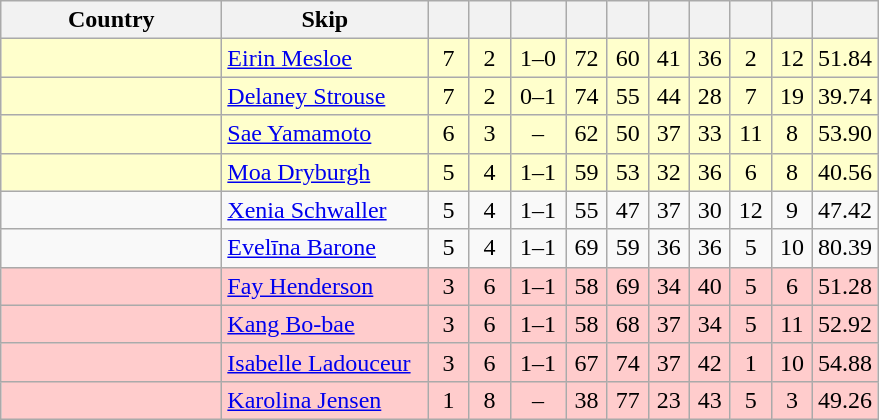<table class=wikitable  style="text-align:center;">
<tr>
<th width=140>Country</th>
<th width=130>Skip</th>
<th width=20></th>
<th width=20></th>
<th width=30></th>
<th width=20></th>
<th width=20></th>
<th width=20></th>
<th width=20></th>
<th width=20></th>
<th width=20></th>
<th width=20></th>
</tr>
<tr bgcolor=#ffffcc>
<td style="text-align:left;"></td>
<td style="text-align:left;"><a href='#'>Eirin Mesloe</a></td>
<td>7</td>
<td>2</td>
<td>1–0</td>
<td>72</td>
<td>60</td>
<td>41</td>
<td>36</td>
<td>2</td>
<td>12</td>
<td>51.84</td>
</tr>
<tr bgcolor=#ffffcc>
<td style="text-align:left;"></td>
<td style="text-align:left;"><a href='#'>Delaney Strouse</a></td>
<td>7</td>
<td>2</td>
<td>0–1</td>
<td>74</td>
<td>55</td>
<td>44</td>
<td>28</td>
<td>7</td>
<td>19</td>
<td>39.74</td>
</tr>
<tr bgcolor=#ffffcc>
<td style="text-align:left;"></td>
<td style="text-align:left;"><a href='#'>Sae Yamamoto</a></td>
<td>6</td>
<td>3</td>
<td>–</td>
<td>62</td>
<td>50</td>
<td>37</td>
<td>33</td>
<td>11</td>
<td>8</td>
<td>53.90</td>
</tr>
<tr bgcolor=#ffffcc>
<td style="text-align:left;"></td>
<td style="text-align:left;"><a href='#'>Moa Dryburgh</a></td>
<td>5</td>
<td>4</td>
<td>1–1</td>
<td>59</td>
<td>53</td>
<td>32</td>
<td>36</td>
<td>6</td>
<td>8</td>
<td>40.56</td>
</tr>
<tr>
<td style="text-align:left;"></td>
<td style="text-align:left;"><a href='#'>Xenia Schwaller</a></td>
<td>5</td>
<td>4</td>
<td>1–1</td>
<td>55</td>
<td>47</td>
<td>37</td>
<td>30</td>
<td>12</td>
<td>9</td>
<td>47.42</td>
</tr>
<tr>
<td style="text-align:left;"></td>
<td style="text-align:left;"><a href='#'>Evelīna Barone</a></td>
<td>5</td>
<td>4</td>
<td>1–1</td>
<td>69</td>
<td>59</td>
<td>36</td>
<td>36</td>
<td>5</td>
<td>10</td>
<td>80.39</td>
</tr>
<tr bgcolor=#ffcccc>
<td style="text-align:left;"></td>
<td style="text-align:left;"><a href='#'>Fay Henderson</a></td>
<td>3</td>
<td>6</td>
<td>1–1</td>
<td>58</td>
<td>69</td>
<td>34</td>
<td>40</td>
<td>5</td>
<td>6</td>
<td>51.28</td>
</tr>
<tr bgcolor=#ffcccc>
<td style="text-align:left;"></td>
<td style="text-align:left;"><a href='#'>Kang Bo-bae</a></td>
<td>3</td>
<td>6</td>
<td>1–1</td>
<td>58</td>
<td>68</td>
<td>37</td>
<td>34</td>
<td>5</td>
<td>11</td>
<td>52.92</td>
</tr>
<tr bgcolor=#ffcccc>
<td style="text-align:left;"></td>
<td style="text-align:left;"><a href='#'>Isabelle Ladouceur</a></td>
<td>3</td>
<td>6</td>
<td>1–1</td>
<td>67</td>
<td>74</td>
<td>37</td>
<td>42</td>
<td>1</td>
<td>10</td>
<td>54.88</td>
</tr>
<tr bgcolor=#ffcccc>
<td style="text-align:left;"></td>
<td style="text-align:left;"><a href='#'>Karolina Jensen</a></td>
<td>1</td>
<td>8</td>
<td>–</td>
<td>38</td>
<td>77</td>
<td>23</td>
<td>43</td>
<td>5</td>
<td>3</td>
<td>49.26</td>
</tr>
</table>
